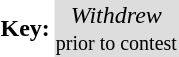<table>
<tr>
<td><strong>Key:</strong></td>
<td align="center" bgcolor=DDDDDD><em>Withdrew</em><br><small>prior to contest</small></td>
</tr>
</table>
